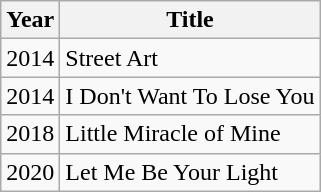<table class="wikitable">
<tr>
<th>Year</th>
<th>Title</th>
</tr>
<tr>
<td>2014</td>
<td>Street Art</td>
</tr>
<tr>
<td>2014</td>
<td>I Don't Want To Lose You</td>
</tr>
<tr>
<td>2018</td>
<td>Little Miracle of Mine</td>
</tr>
<tr>
<td>2020</td>
<td>Let Me Be Your Light</td>
</tr>
</table>
